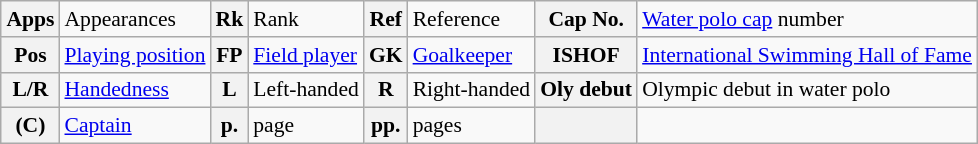<table class="wikitable" style="text-align: left; font-size: 90%; margin-left: 1em;">
<tr>
<th>Apps</th>
<td>Appearances</td>
<th>Rk</th>
<td>Rank</td>
<th>Ref</th>
<td>Reference</td>
<th>Cap No.</th>
<td><a href='#'>Water polo cap</a> number</td>
</tr>
<tr>
<th>Pos</th>
<td><a href='#'>Playing position</a></td>
<th>FP</th>
<td><a href='#'>Field player</a></td>
<th>GK</th>
<td><a href='#'>Goalkeeper</a></td>
<th>ISHOF</th>
<td><a href='#'>International Swimming Hall of Fame</a></td>
</tr>
<tr>
<th>L/R</th>
<td><a href='#'>Handedness</a></td>
<th>L</th>
<td>Left-handed</td>
<th>R</th>
<td>Right-handed</td>
<th>Oly debut</th>
<td>Olympic debut in water polo</td>
</tr>
<tr>
<th>(C)</th>
<td><a href='#'>Captain</a></td>
<th>p.</th>
<td>page</td>
<th>pp.</th>
<td>pages</td>
<th></th>
<td></td>
</tr>
</table>
